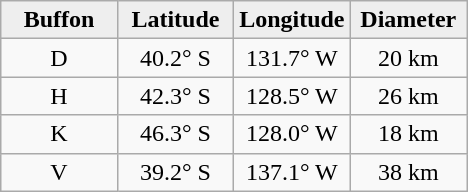<table class="wikitable">
<tr>
<th width="25%" style="background:#eeeeee;">Buffon</th>
<th width="25%" style="background:#eeeeee;">Latitude</th>
<th width="25%" style="background:#eeeeee;">Longitude</th>
<th width="25%" style="background:#eeeeee;">Diameter</th>
</tr>
<tr>
<td align="center">D</td>
<td align="center">40.2° S</td>
<td align="center">131.7° W</td>
<td align="center">20 km</td>
</tr>
<tr>
<td align="center">H</td>
<td align="center">42.3° S</td>
<td align="center">128.5° W</td>
<td align="center">26 km</td>
</tr>
<tr>
<td align="center">K</td>
<td align="center">46.3° S</td>
<td align="center">128.0° W</td>
<td align="center">18 km</td>
</tr>
<tr>
<td align="center">V</td>
<td align="center">39.2° S</td>
<td align="center">137.1° W</td>
<td align="center">38 km</td>
</tr>
</table>
